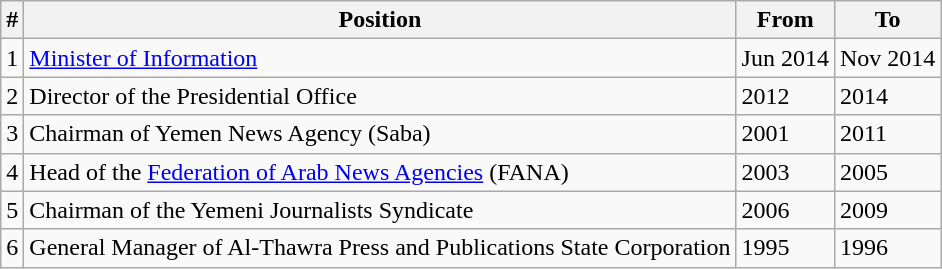<table class="wikitable">
<tr>
<th>#</th>
<th>Position</th>
<th>From</th>
<th>To</th>
</tr>
<tr>
<td>1</td>
<td><a href='#'>Minister of Information</a></td>
<td>Jun 2014</td>
<td>Nov 2014</td>
</tr>
<tr>
<td>2</td>
<td>Director of the Presidential Office</td>
<td>2012</td>
<td>2014</td>
</tr>
<tr>
<td>3</td>
<td>Chairman of Yemen News Agency (Saba)</td>
<td>2001</td>
<td>2011</td>
</tr>
<tr>
<td>4</td>
<td>Head of the <a href='#'>Federation of Arab News Agencies</a> (FANA)</td>
<td>2003</td>
<td>2005</td>
</tr>
<tr>
<td>5</td>
<td>Chairman of the Yemeni Journalists Syndicate</td>
<td>2006</td>
<td>2009</td>
</tr>
<tr>
<td>6</td>
<td>General Manager of Al-Thawra Press and Publications State Corporation</td>
<td>1995</td>
<td>1996</td>
</tr>
</table>
